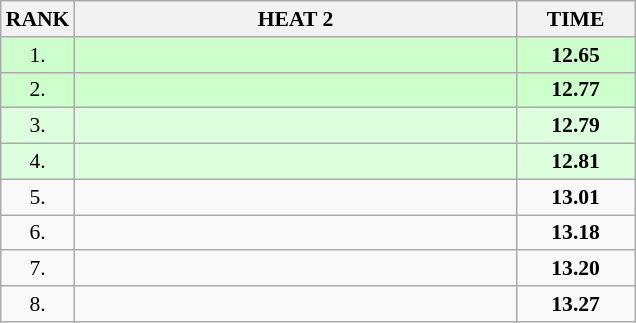<table class="wikitable" style="border-collapse: collapse; font-size: 90%;">
<tr>
<th>RANK</th>
<th style="width: 20em">HEAT 2</th>
<th style="width: 5em">TIME</th>
</tr>
<tr style="background:#ccffcc;">
<td align="center">1.</td>
<td></td>
<td align="center"><strong>12.65</strong></td>
</tr>
<tr style="background:#ccffcc;">
<td align="center">2.</td>
<td></td>
<td align="center"><strong>12.77</strong></td>
</tr>
<tr style="background:#ddffdd;">
<td align="center">3.</td>
<td></td>
<td align="center"><strong>12.79</strong></td>
</tr>
<tr style="background:#ddffdd;">
<td align="center">4.</td>
<td></td>
<td align="center"><strong>12.81</strong></td>
</tr>
<tr>
<td align="center">5.</td>
<td></td>
<td align="center"><strong>13.01</strong></td>
</tr>
<tr>
<td align="center">6.</td>
<td></td>
<td align="center"><strong>13.18</strong></td>
</tr>
<tr>
<td align="center">7.</td>
<td></td>
<td align="center"><strong>13.20</strong></td>
</tr>
<tr>
<td align="center">8.</td>
<td></td>
<td align="center"><strong>13.27</strong></td>
</tr>
</table>
